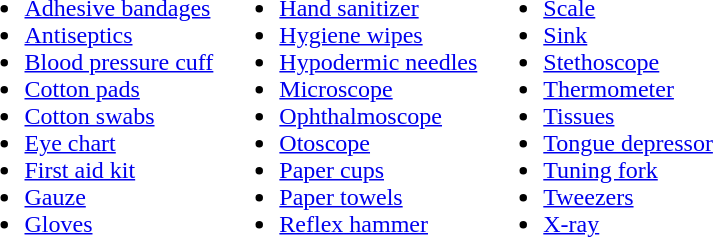<table>
<tr ---- valign="top">
<td><br><ul><li><a href='#'>Adhesive bandages</a></li><li><a href='#'>Antiseptics</a></li><li><a href='#'>Blood pressure cuff</a></li><li><a href='#'>Cotton pads</a></li><li><a href='#'>Cotton swabs</a></li><li><a href='#'>Eye chart</a></li><li><a href='#'>First aid kit</a></li><li><a href='#'>Gauze</a></li><li><a href='#'>Gloves</a></li></ul></td>
<td><br><ul><li><a href='#'>Hand sanitizer</a></li><li><a href='#'>Hygiene wipes</a></li><li><a href='#'>Hypodermic needles</a></li><li><a href='#'>Microscope</a></li><li><a href='#'>Ophthalmoscope</a></li><li><a href='#'>Otoscope</a></li><li><a href='#'>Paper cups</a></li><li><a href='#'>Paper towels</a></li><li><a href='#'>Reflex hammer</a></li></ul></td>
<td><br><ul><li><a href='#'>Scale</a></li><li><a href='#'>Sink</a></li><li><a href='#'>Stethoscope</a></li><li><a href='#'>Thermometer</a></li><li><a href='#'>Tissues</a></li><li><a href='#'>Tongue depressor</a></li><li><a href='#'>Tuning fork</a></li><li><a href='#'>Tweezers</a></li><li><a href='#'>X-ray</a></li></ul></td>
</tr>
</table>
